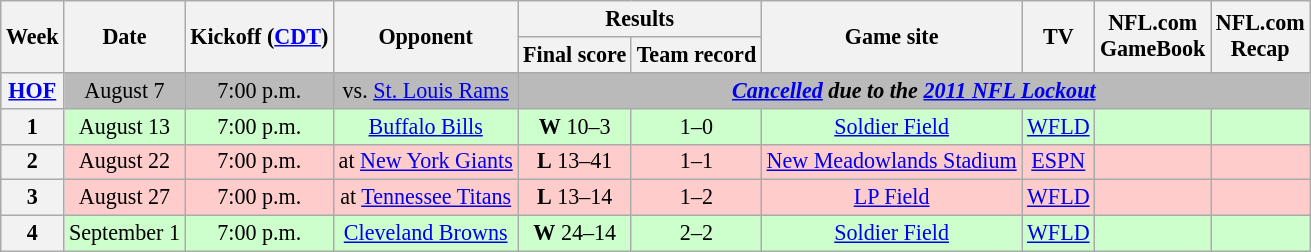<table class="wikitable" style="font-size: 92%">
<tr>
<th rowspan="2">Week</th>
<th rowspan="2">Date</th>
<th rowspan="2">Kickoff (<a href='#'>CDT</a>)</th>
<th rowspan="2">Opponent</th>
<th colspan="2">Results</th>
<th rowspan="2">Game site</th>
<th rowspan="2">TV</th>
<th rowspan="2">NFL.com<br>GameBook</th>
<th rowspan="2">NFL.com<br>Recap</th>
</tr>
<tr>
<th>Final score</th>
<th>Team record</th>
</tr>
<tr style="background:#bababa;">
<th><a href='#'>HOF</a></th>
<td style="text-align:center;">August 7</td>
<td style="text-align:center;">7:00 p.m.</td>
<td style="text-align:center;">vs. <a href='#'>St. Louis Rams</a></td>
<td style="text-align:center;" colspan="6"><strong><em><a href='#'>Cancelled</a> due to the <a href='#'>2011 NFL Lockout</a></em></strong></td>
</tr>
<tr style="background:#cfc">
<th>1</th>
<td style="text-align:center;">August 13</td>
<td style="text-align:center;">7:00 p.m.</td>
<td style="text-align:center;"><a href='#'>Buffalo Bills</a></td>
<td style="text-align:center;"><strong>W</strong> 10–3</td>
<td style="text-align:center;">1–0</td>
<td style="text-align:center;"><a href='#'>Soldier Field</a></td>
<td style="text-align:center;"><a href='#'>WFLD</a></td>
<td style="text-align:center;"></td>
<td style="text-align:center;"></td>
</tr>
<tr style="background:#fcc">
<th>2</th>
<td style="text-align:center;">August 22</td>
<td style="text-align:center;">7:00 p.m.</td>
<td style="text-align:center;">at <a href='#'>New York Giants</a></td>
<td style="text-align:center;"><strong>L</strong> 13–41</td>
<td style="text-align:center;">1–1</td>
<td style="text-align:center;"><a href='#'>New Meadowlands Stadium</a></td>
<td style="text-align:center;"><a href='#'>ESPN</a></td>
<td style="text-align:center;"></td>
<td style="text-align:center;"></td>
</tr>
<tr style="background:#fcc">
<th>3</th>
<td style="text-align:center;">August 27</td>
<td style="text-align:center;">7:00 p.m.</td>
<td style="text-align:center;">at <a href='#'>Tennessee Titans</a></td>
<td style="text-align:center;"><strong>L</strong> 13–14</td>
<td style="text-align:center;">1–2</td>
<td style="text-align:center;"><a href='#'>LP Field</a></td>
<td style="text-align:center;"><a href='#'>WFLD</a></td>
<td style="text-align:center;"></td>
<td style="text-align:center;"></td>
</tr>
<tr style="background:#cfc">
<th>4</th>
<td style="text-align:center;">September 1</td>
<td style="text-align:center;">7:00 p.m.</td>
<td style="text-align:center;"><a href='#'>Cleveland Browns</a></td>
<td style="text-align:center;"><strong>W</strong> 24–14</td>
<td style="text-align:center;">2–2</td>
<td style="text-align:center;"><a href='#'>Soldier Field</a></td>
<td style="text-align:center;"><a href='#'>WFLD</a></td>
<td style="text-align:center;"></td>
<td style="text-align:center;"></td>
</tr>
</table>
